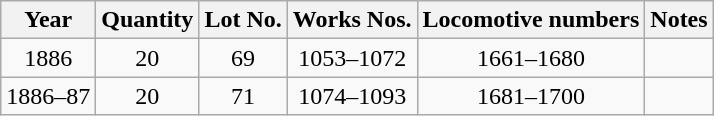<table class="wikitable" style="text-align:center;">
<tr>
<th>Year</th>
<th>Quantity</th>
<th>Lot No.</th>
<th>Works Nos.</th>
<th>Locomotive numbers</th>
<th>Notes</th>
</tr>
<tr>
<td>1886</td>
<td>20</td>
<td>69</td>
<td>1053–1072</td>
<td>1661–1680</td>
<td align=left></td>
</tr>
<tr>
<td>1886–87</td>
<td>20</td>
<td>71</td>
<td>1074–1093</td>
<td>1681–1700</td>
<td align=left></td>
</tr>
</table>
